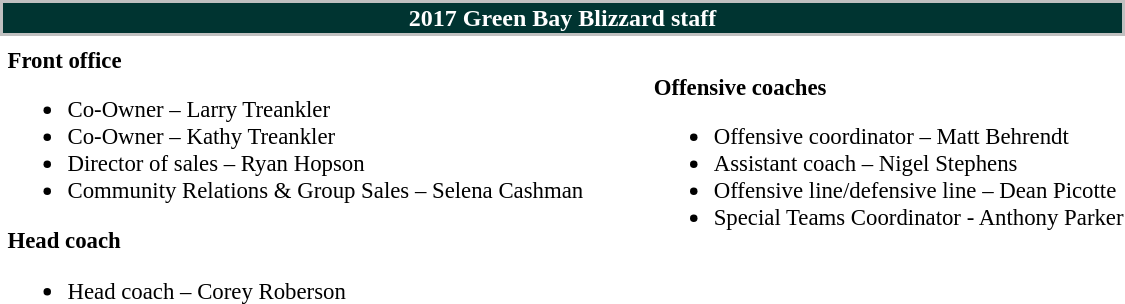<table class="toccolours" style="text-align: left;">
<tr>
<th colspan="7" style="background:#003431; color:white; text-align: center; border:2px solid #C0C0C0;"><strong>2017 Green Bay Blizzard staff</strong></th>
</tr>
<tr>
<td colspan=7 align="right"></td>
</tr>
<tr>
<td valign="top"></td>
<td style="font-size: 95%;" valign="top"><strong>Front office</strong><br><ul><li>Co-Owner – Larry Treankler</li><li>Co-Owner – Kathy Treankler</li><li>Director of sales – Ryan Hopson</li><li>Community Relations & Group Sales – Selena Cashman</li></ul><strong>Head coach</strong><ul><li>Head coach – Corey Roberson</li></ul></td>
<td width="35"> </td>
<td valign="top"></td>
<td style="font-size: 95%;" valign="top"><br><strong>Offensive coaches</strong><ul><li>Offensive coordinator – Matt Behrendt</li><li>Assistant coach – Nigel Stephens</li><li>Offensive line/defensive line – Dean Picotte</li><li>Special Teams Coordinator - Anthony Parker</li></ul></td>
</tr>
</table>
